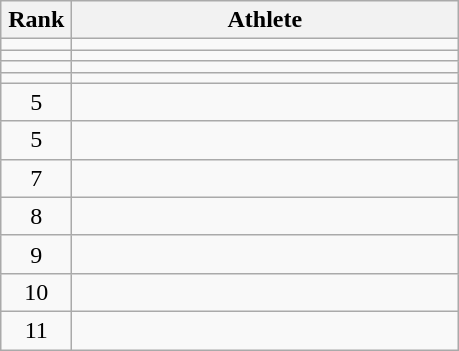<table class="wikitable" style="text-align: center;">
<tr>
<th width=40>Rank</th>
<th width=250>Athlete</th>
</tr>
<tr>
<td></td>
<td align="left"></td>
</tr>
<tr>
<td></td>
<td align="left"></td>
</tr>
<tr>
<td></td>
<td align="left"></td>
</tr>
<tr>
<td></td>
<td align="left"></td>
</tr>
<tr>
<td>5</td>
<td align="left"></td>
</tr>
<tr>
<td>5</td>
<td align="left"></td>
</tr>
<tr>
<td>7</td>
<td align="left"></td>
</tr>
<tr>
<td>8</td>
<td align="left"></td>
</tr>
<tr>
<td>9</td>
<td align="left"></td>
</tr>
<tr>
<td>10</td>
<td align="left"></td>
</tr>
<tr>
<td>11</td>
<td align="left"></td>
</tr>
</table>
